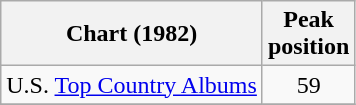<table class="wikitable">
<tr>
<th>Chart (1982)</th>
<th>Peak<br>position</th>
</tr>
<tr>
<td>U.S. <a href='#'>Top Country Albums</a></td>
<td align="center">59</td>
</tr>
<tr>
</tr>
</table>
